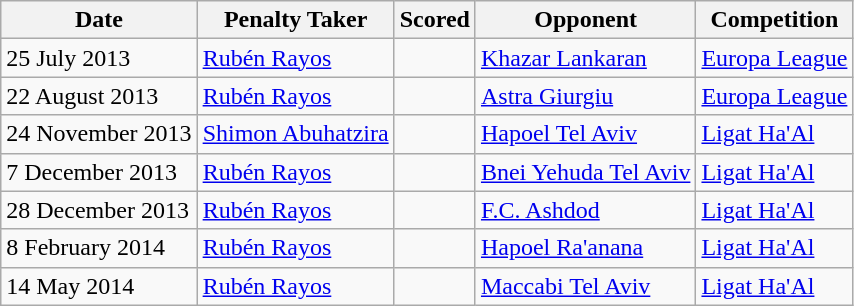<table class="wikitable">
<tr>
<th>Date</th>
<th>Penalty Taker</th>
<th>Scored</th>
<th>Opponent</th>
<th>Competition</th>
</tr>
<tr>
<td>25 July 2013</td>
<td><a href='#'>Rubén Rayos</a></td>
<td></td>
<td><a href='#'>Khazar Lankaran</a></td>
<td><a href='#'>Europa League</a></td>
</tr>
<tr>
<td>22 August 2013</td>
<td><a href='#'>Rubén Rayos</a></td>
<td></td>
<td><a href='#'>Astra Giurgiu</a></td>
<td><a href='#'>Europa League</a></td>
</tr>
<tr>
<td>24 November 2013</td>
<td><a href='#'>Shimon Abuhatzira</a></td>
<td></td>
<td><a href='#'>Hapoel Tel Aviv</a></td>
<td><a href='#'>Ligat Ha'Al</a></td>
</tr>
<tr>
<td>7 December 2013</td>
<td><a href='#'>Rubén Rayos</a></td>
<td></td>
<td><a href='#'>Bnei Yehuda Tel Aviv</a></td>
<td><a href='#'>Ligat Ha'Al</a></td>
</tr>
<tr>
<td>28 December 2013</td>
<td><a href='#'>Rubén Rayos</a></td>
<td></td>
<td><a href='#'>F.C. Ashdod</a></td>
<td><a href='#'>Ligat Ha'Al</a></td>
</tr>
<tr>
<td>8 February 2014</td>
<td><a href='#'>Rubén Rayos</a></td>
<td></td>
<td><a href='#'>Hapoel Ra'anana</a></td>
<td><a href='#'>Ligat Ha'Al</a></td>
</tr>
<tr>
<td>14 May 2014</td>
<td><a href='#'>Rubén Rayos</a></td>
<td></td>
<td><a href='#'>Maccabi Tel Aviv</a></td>
<td><a href='#'>Ligat Ha'Al</a></td>
</tr>
</table>
